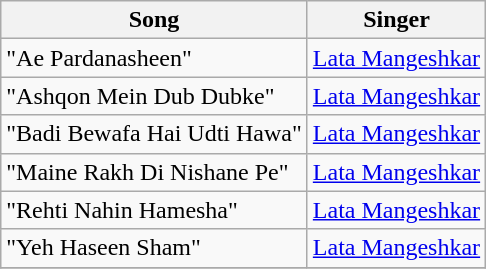<table class="wikitable">
<tr>
<th>Song</th>
<th>Singer</th>
</tr>
<tr>
<td>"Ae Pardanasheen"</td>
<td><a href='#'>Lata Mangeshkar</a></td>
</tr>
<tr>
<td>"Ashqon Mein Dub Dubke"</td>
<td><a href='#'>Lata Mangeshkar</a></td>
</tr>
<tr>
<td>"Badi Bewafa Hai Udti Hawa"</td>
<td><a href='#'>Lata Mangeshkar</a></td>
</tr>
<tr>
<td>"Maine Rakh Di Nishane Pe"</td>
<td><a href='#'>Lata Mangeshkar</a></td>
</tr>
<tr>
<td>"Rehti Nahin Hamesha"</td>
<td><a href='#'>Lata Mangeshkar</a></td>
</tr>
<tr>
<td>"Yeh Haseen Sham"</td>
<td><a href='#'>Lata Mangeshkar</a></td>
</tr>
<tr>
</tr>
</table>
